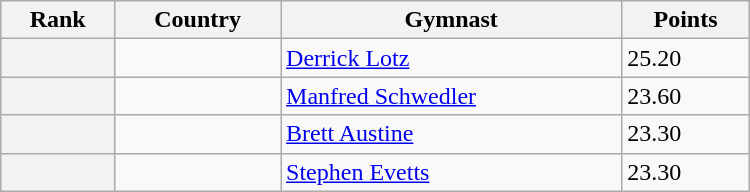<table class="wikitable" width=500>
<tr bgcolor="#efefef">
<th>Rank</th>
<th>Country</th>
<th>Gymnast</th>
<th>Points</th>
</tr>
<tr>
<th></th>
<td></td>
<td><a href='#'>Derrick Lotz</a></td>
<td>25.20</td>
</tr>
<tr>
<th></th>
<td></td>
<td><a href='#'>Manfred Schwedler</a></td>
<td>23.60</td>
</tr>
<tr>
<th></th>
<td></td>
<td><a href='#'>Brett Austine</a></td>
<td>23.30</td>
</tr>
<tr>
<th></th>
<td></td>
<td><a href='#'>Stephen Evetts</a></td>
<td>23.30</td>
</tr>
</table>
